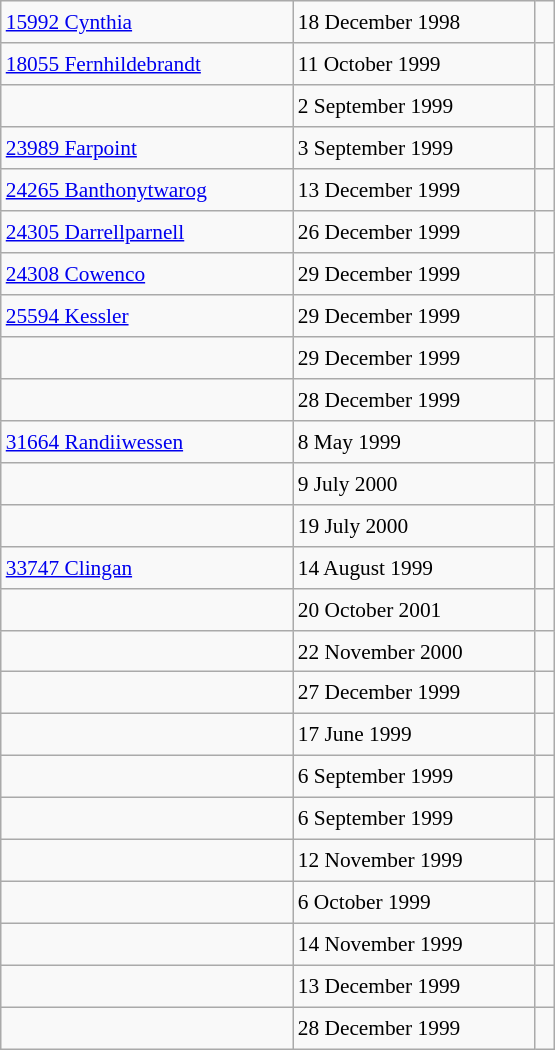<table class="wikitable" style="font-size: 89%; float: left; width: 26em; margin-right: 1em; height: 700px">
<tr>
<td><a href='#'>15992 Cynthia</a></td>
<td>18 December 1998</td>
<td></td>
</tr>
<tr>
<td><a href='#'>18055 Fernhildebrandt</a></td>
<td>11 October 1999</td>
<td> </td>
</tr>
<tr>
<td></td>
<td>2 September 1999</td>
<td> </td>
</tr>
<tr>
<td><a href='#'>23989 Farpoint</a></td>
<td>3 September 1999</td>
<td> </td>
</tr>
<tr>
<td><a href='#'>24265 Banthonytwarog</a></td>
<td>13 December 1999</td>
<td> </td>
</tr>
<tr>
<td><a href='#'>24305 Darrellparnell</a></td>
<td>26 December 1999</td>
<td> </td>
</tr>
<tr>
<td><a href='#'>24308 Cowenco</a></td>
<td>29 December 1999</td>
<td> </td>
</tr>
<tr>
<td><a href='#'>25594 Kessler</a></td>
<td>29 December 1999</td>
<td> </td>
</tr>
<tr>
<td></td>
<td>29 December 1999</td>
<td> </td>
</tr>
<tr>
<td></td>
<td>28 December 1999</td>
<td> </td>
</tr>
<tr>
<td><a href='#'>31664 Randiiwessen</a></td>
<td>8 May 1999</td>
<td></td>
</tr>
<tr>
<td></td>
<td>9 July 2000</td>
<td></td>
</tr>
<tr>
<td></td>
<td>19 July 2000</td>
<td></td>
</tr>
<tr>
<td><a href='#'>33747 Clingan</a></td>
<td>14 August 1999</td>
<td></td>
</tr>
<tr>
<td></td>
<td>20 October 2001</td>
<td></td>
</tr>
<tr>
<td></td>
<td>22 November 2000</td>
<td></td>
</tr>
<tr>
<td></td>
<td>27 December 1999</td>
<td> </td>
</tr>
<tr>
<td></td>
<td>17 June 1999</td>
<td> </td>
</tr>
<tr>
<td></td>
<td>6 September 1999</td>
<td> </td>
</tr>
<tr>
<td></td>
<td>6 September 1999</td>
<td> </td>
</tr>
<tr>
<td></td>
<td>12 November 1999</td>
<td> </td>
</tr>
<tr>
<td></td>
<td>6 October 1999</td>
<td> </td>
</tr>
<tr>
<td></td>
<td>14 November 1999</td>
<td> </td>
</tr>
<tr>
<td></td>
<td>13 December 1999</td>
<td> </td>
</tr>
<tr>
<td></td>
<td>28 December 1999</td>
<td> </td>
</tr>
</table>
